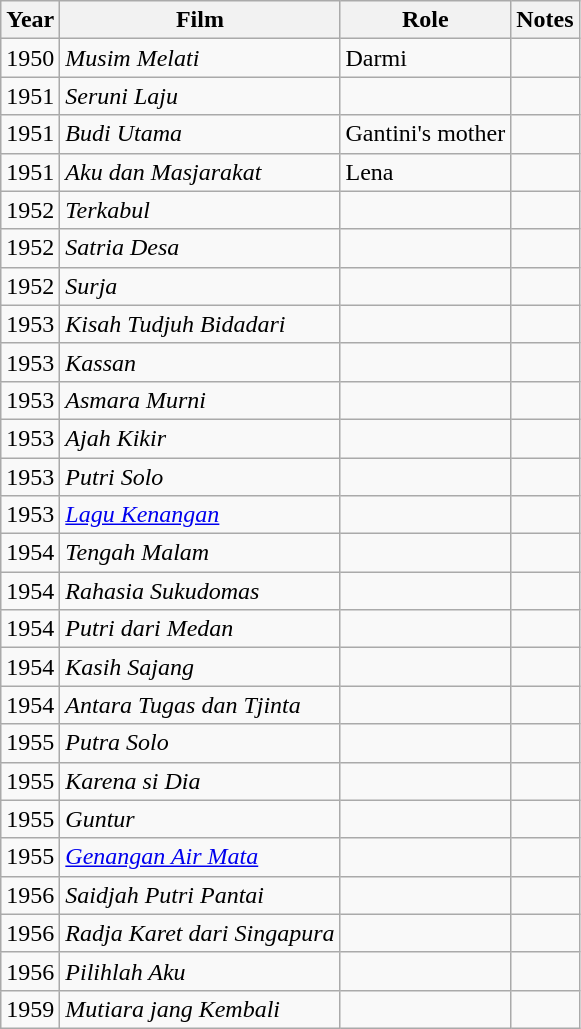<table class="wikitable">
<tr>
<th>Year</th>
<th>Film</th>
<th>Role</th>
<th>Notes</th>
</tr>
<tr>
<td>1950</td>
<td><em>Musim Melati</em></td>
<td>Darmi</td>
<td></td>
</tr>
<tr>
<td>1951</td>
<td><em>Seruni Laju</em></td>
<td></td>
<td></td>
</tr>
<tr>
<td>1951</td>
<td><em>Budi Utama</em></td>
<td>Gantini's mother</td>
<td></td>
</tr>
<tr>
<td>1951</td>
<td><em>Aku dan Masjarakat</em></td>
<td>Lena</td>
<td></td>
</tr>
<tr>
<td>1952</td>
<td><em>Terkabul</em></td>
<td></td>
<td></td>
</tr>
<tr>
<td>1952</td>
<td><em>Satria Desa</em></td>
<td></td>
<td></td>
</tr>
<tr>
<td>1952</td>
<td><em>Surja</em></td>
<td></td>
<td></td>
</tr>
<tr>
<td>1953</td>
<td><em>Kisah Tudjuh Bidadari</em></td>
<td></td>
<td></td>
</tr>
<tr>
<td>1953</td>
<td><em>Kassan</em></td>
<td></td>
<td></td>
</tr>
<tr>
<td>1953</td>
<td><em>Asmara Murni</em></td>
<td></td>
<td></td>
</tr>
<tr>
<td>1953</td>
<td><em>Ajah Kikir</em></td>
<td></td>
<td></td>
</tr>
<tr>
<td>1953</td>
<td><em>Putri Solo</em></td>
<td></td>
<td></td>
</tr>
<tr>
<td>1953</td>
<td><em><a href='#'>Lagu Kenangan</a></em></td>
<td></td>
<td></td>
</tr>
<tr>
<td>1954</td>
<td><em>Tengah Malam</em></td>
<td></td>
<td></td>
</tr>
<tr>
<td>1954</td>
<td><em>Rahasia Sukudomas</em></td>
<td></td>
<td></td>
</tr>
<tr>
<td>1954</td>
<td><em>Putri dari Medan</em></td>
<td></td>
<td></td>
</tr>
<tr>
<td>1954</td>
<td><em>Kasih Sajang</em></td>
<td></td>
<td></td>
</tr>
<tr>
<td>1954</td>
<td><em>Antara Tugas dan Tjinta</em></td>
<td></td>
<td></td>
</tr>
<tr>
<td>1955</td>
<td><em>Putra Solo</em></td>
<td></td>
<td></td>
</tr>
<tr>
<td>1955</td>
<td><em>Karena si Dia</em></td>
<td></td>
<td></td>
</tr>
<tr>
<td>1955</td>
<td><em>Guntur</em></td>
<td></td>
<td></td>
</tr>
<tr>
<td>1955</td>
<td><em><a href='#'>Genangan Air Mata</a></em></td>
<td></td>
<td></td>
</tr>
<tr>
<td>1956</td>
<td><em>Saidjah Putri Pantai</em></td>
<td></td>
<td></td>
</tr>
<tr>
<td>1956</td>
<td><em>Radja Karet dari Singapura</em></td>
<td></td>
<td></td>
</tr>
<tr>
<td>1956</td>
<td><em>Pilihlah Aku</em></td>
<td></td>
<td></td>
</tr>
<tr>
<td>1959</td>
<td><em>Mutiara jang Kembali</em></td>
<td></td>
<td></td>
</tr>
</table>
